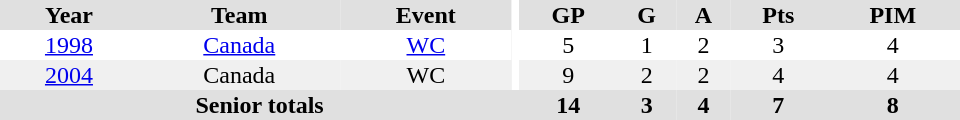<table border="0" cellpadding="1" cellspacing="0" ID="Table3" style="text-align:center; width:40em">
<tr bgcolor="#e0e0e0">
<th>Year</th>
<th>Team</th>
<th>Event</th>
<th rowspan="102" bgcolor="#ffffff"></th>
<th>GP</th>
<th>G</th>
<th>A</th>
<th>Pts</th>
<th>PIM</th>
</tr>
<tr>
<td><a href='#'>1998</a></td>
<td><a href='#'>Canada</a></td>
<td><a href='#'>WC</a></td>
<td>5</td>
<td>1</td>
<td>2</td>
<td>3</td>
<td>4</td>
</tr>
<tr bgcolor="#f0f0f0">
<td><a href='#'>2004</a></td>
<td>Canada</td>
<td>WC</td>
<td>9</td>
<td>2</td>
<td>2</td>
<td>4</td>
<td>4</td>
</tr>
<tr bgcolor="#e0e0e0">
<th colspan="4">Senior totals</th>
<th>14</th>
<th>3</th>
<th>4</th>
<th>7</th>
<th>8</th>
</tr>
</table>
